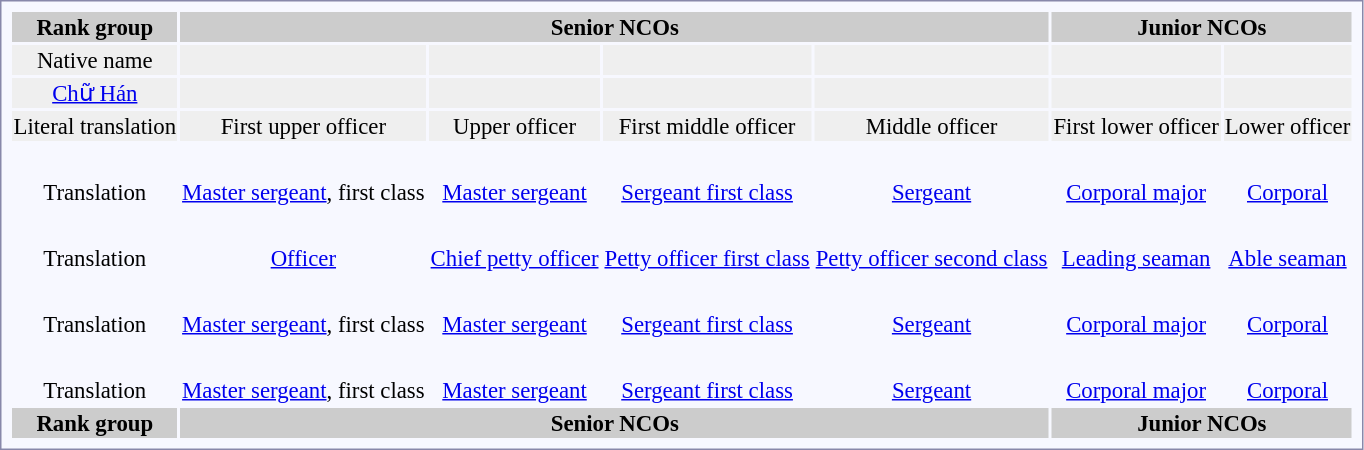<table style="border:1px solid #8888aa; background-color:#f7f8ff; padding:5px; font-size:95%; margin: 0px 12px 12px 0px; text-align:center;">
<tr style="background-color:#CCCCCC; text-align:center;">
<th>Rank group</th>
<th colspan=4>Senior NCOs</th>
<th colspan=2>Junior NCOs</th>
</tr>
<tr style="text-align:center; background:#efefef;">
<td>Native name</td>
<td></td>
<td></td>
<td></td>
<td></td>
<td></td>
<td></td>
</tr>
<tr style="text-align:center; background:#efefef;">
<td><a href='#'>Chữ Hán</a></td>
<td></td>
<td></td>
<td></td>
<td></td>
<td></td>
<td></td>
</tr>
<tr style="text-align:center; background:#efefef;">
<td>Literal translation</td>
<td>First upper officer</td>
<td>Upper officer</td>
<td>First middle officer</td>
<td>Middle officer</td>
<td>First lower officer</td>
<td>Lower officer</td>
</tr>
<tr>
<td><strong></strong><br></td>
<td></td>
<td></td>
<td></td>
<td></td>
<td></td>
<td></td>
</tr>
<tr>
<td>Translation</td>
<td><a href='#'>Master sergeant</a>, first class</td>
<td><a href='#'>Master sergeant</a></td>
<td><a href='#'>Sergeant first class</a></td>
<td><a href='#'>Sergeant</a></td>
<td><a href='#'>Corporal major</a></td>
<td><a href='#'>Corporal</a></td>
</tr>
<tr>
<td><strong></strong><br></td>
<td></td>
<td></td>
<td></td>
<td></td>
<td></td>
<td></td>
</tr>
<tr>
<td>Translation</td>
<td><a href='#'>Officer</a></td>
<td><a href='#'>Chief petty officer</a></td>
<td><a href='#'>Petty officer first class</a></td>
<td><a href='#'>Petty officer second class</a></td>
<td><a href='#'>Leading seaman</a></td>
<td><a href='#'>Able seaman</a></td>
</tr>
<tr>
<td><strong></strong><br></td>
<td></td>
<td></td>
<td></td>
<td></td>
<td></td>
<td></td>
</tr>
<tr>
<td>Translation</td>
<td><a href='#'>Master sergeant</a>, first class</td>
<td><a href='#'>Master sergeant</a></td>
<td><a href='#'>Sergeant first class</a></td>
<td><a href='#'>Sergeant</a></td>
<td><a href='#'>Corporal major</a></td>
<td><a href='#'>Corporal</a></td>
</tr>
<tr>
<td><strong></strong><br></td>
<td></td>
<td></td>
<td></td>
<td></td>
<td></td>
<td></td>
</tr>
<tr>
<td>Translation</td>
<td><a href='#'>Master sergeant</a>, first class</td>
<td><a href='#'>Master sergeant</a></td>
<td><a href='#'>Sergeant first class</a></td>
<td><a href='#'>Sergeant</a></td>
<td><a href='#'>Corporal major</a></td>
<td><a href='#'>Corporal</a></td>
</tr>
<tr style="background-color:#CCCCCC; text-align:center;">
<th>Rank group</th>
<th colspan=4>Senior NCOs</th>
<th colspan=2>Junior NCOs</th>
</tr>
</table>
